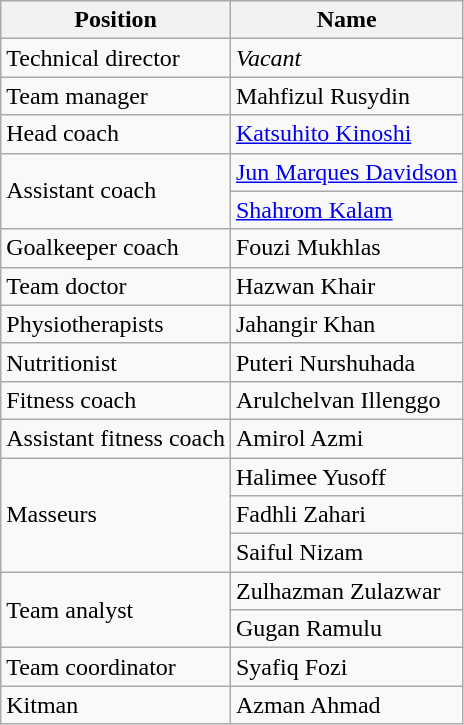<table class="wikitable">
<tr>
<th>Position</th>
<th>Name</th>
</tr>
<tr>
<td>Technical director</td>
<td><em>Vacant</em></td>
</tr>
<tr>
<td>Team manager</td>
<td> Mahfizul Rusydin</td>
</tr>
<tr>
<td>Head coach</td>
<td> <a href='#'>Katsuhito Kinoshi</a></td>
</tr>
<tr>
<td rowspan=2>Assistant coach</td>
<td> <a href='#'>Jun Marques Davidson</a></td>
</tr>
<tr>
<td> <a href='#'>Shahrom Kalam</a></td>
</tr>
<tr>
<td>Goalkeeper coach</td>
<td> Fouzi Mukhlas</td>
</tr>
<tr>
<td>Team doctor</td>
<td> Hazwan Khair</td>
</tr>
<tr>
<td>Physiotherapists</td>
<td> Jahangir Khan</td>
</tr>
<tr>
<td>Nutritionist</td>
<td> Puteri Nurshuhada</td>
</tr>
<tr>
<td>Fitness coach</td>
<td> Arulchelvan Illenggo</td>
</tr>
<tr>
<td>Assistant fitness coach</td>
<td> Amirol Azmi</td>
</tr>
<tr>
<td rowspan=3>Masseurs</td>
<td> Halimee Yusoff</td>
</tr>
<tr>
<td> Fadhli Zahari</td>
</tr>
<tr>
<td> Saiful Nizam</td>
</tr>
<tr>
<td rowspan=2>Team analyst</td>
<td> Zulhazman Zulazwar</td>
</tr>
<tr>
<td> Gugan Ramulu</td>
</tr>
<tr>
<td>Team coordinator</td>
<td> Syafiq Fozi</td>
</tr>
<tr>
<td>Kitman</td>
<td> Azman Ahmad</td>
</tr>
</table>
